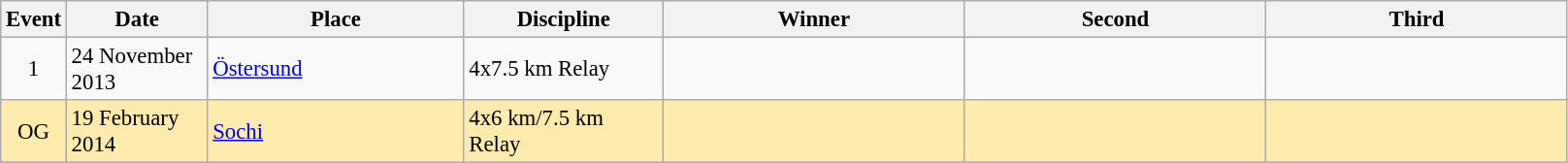<table class="wikitable" style="font-size:95%;">
<tr>
<th width="30">Event</th>
<th width="90">Date</th>
<th width="169">Place</th>
<th width="130">Discipline</th>
<th width="200">Winner</th>
<th width="200">Second</th>
<th width="200">Third</th>
</tr>
<tr>
<td align=center>1</td>
<td>24 November 2013</td>
<td> <a href='#'>Östersund</a></td>
<td>4x7.5 km Relay</td>
<td></td>
<td></td>
<td></td>
</tr>
<tr style="background:#FFEBAD">
<td align=center>OG</td>
<td>19 February 2014</td>
<td> <a href='#'>Sochi</a></td>
<td>4x6 km/7.5 km Relay</td>
<td></td>
<td></td>
<td></td>
</tr>
</table>
